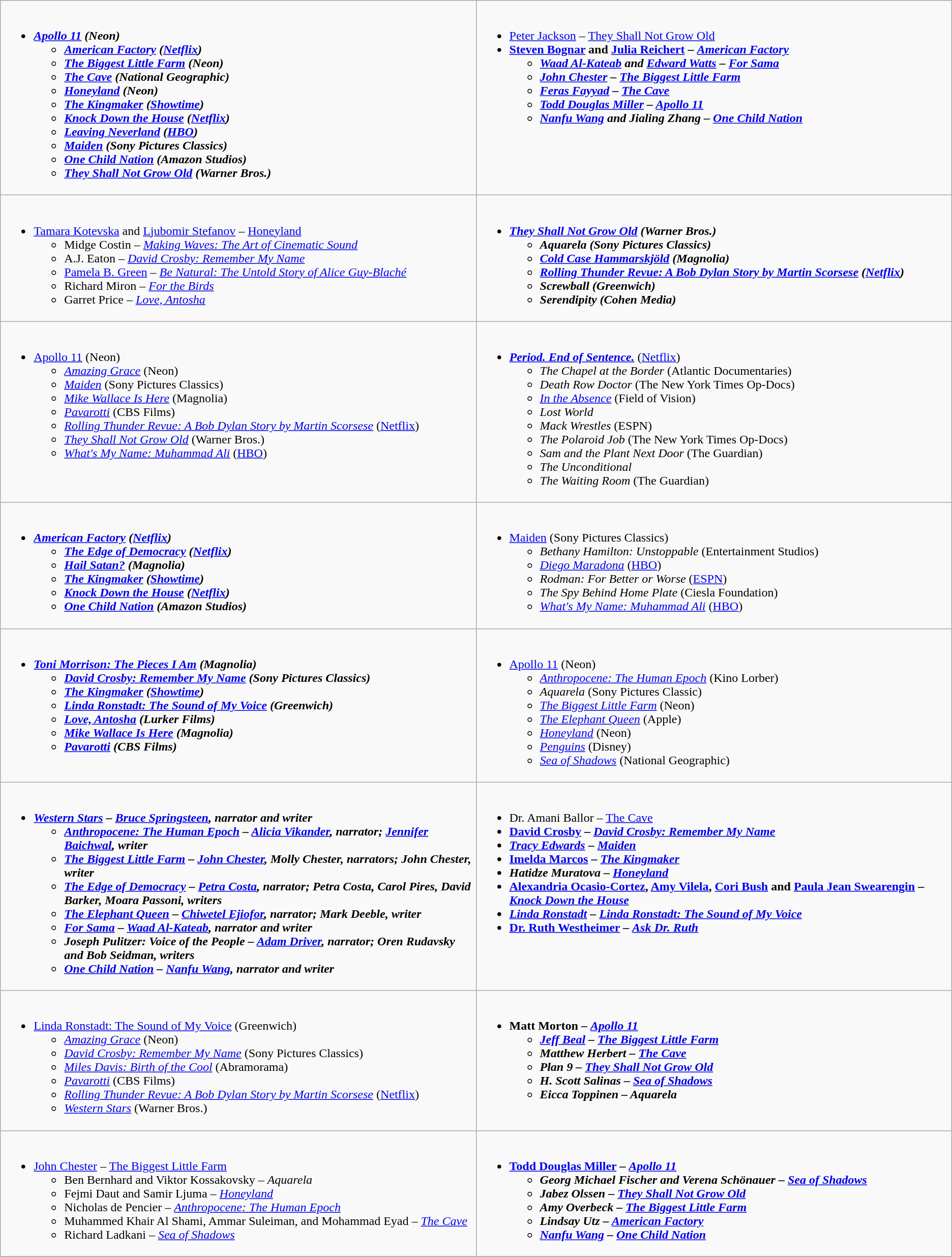<table class=wikitable>
<tr>
<td valign="top" width="50%"><br><ul><li><strong><em><a href='#'>Apollo 11</a><em> (Neon)<strong><ul><li></em><a href='#'>American Factory</a><em> (<a href='#'>Netflix</a>)</li><li></em><a href='#'>The Biggest Little Farm</a><em> (Neon)</li><li></em><a href='#'>The Cave</a><em> (National Geographic)</li><li></em><a href='#'>Honeyland</a><em> (Neon)</li><li></em><a href='#'>The Kingmaker</a><em> (<a href='#'>Showtime</a>)</li><li></em><a href='#'>Knock Down the House</a><em> (<a href='#'>Netflix</a>)</li><li></em><a href='#'>Leaving Neverland</a><em> (<a href='#'>HBO</a>)</li><li></em><a href='#'>Maiden</a><em> (Sony Pictures Classics)</li><li></em><a href='#'>One Child Nation</a><em> (Amazon Studios)</li><li></em><a href='#'>They Shall Not Grow Old</a><em> (Warner Bros.)</li></ul></li></ul></td>
<td valign="top" width="50%"><br><ul><li></strong><a href='#'>Peter Jackson</a> – </em><a href='#'>They Shall Not Grow Old</a></em></strong></li><li><strong><a href='#'>Steven Bognar</a> and <a href='#'>Julia Reichert</a> – <em><a href='#'>American Factory</a><strong><em><ul><li><a href='#'>Waad Al-Kateab</a> and <a href='#'>Edward Watts</a> – </em><a href='#'>For Sama</a><em></li><li><a href='#'>John Chester</a> – </em><a href='#'>The Biggest Little Farm</a><em></li><li><a href='#'>Feras Fayyad</a> – </em><a href='#'>The Cave</a><em></li><li><a href='#'>Todd Douglas Miller</a> – </em><a href='#'>Apollo 11</a><em></li><li><a href='#'>Nanfu Wang</a> and Jialing Zhang – </em><a href='#'>One Child Nation</a><em></li></ul></li></ul></td>
</tr>
<tr>
<td valign="top" width="50%"><br><ul><li></strong><a href='#'>Tamara Kotevska</a> and <a href='#'>Ljubomir Stefanov</a> – </em><a href='#'>Honeyland</a></em></strong><ul><li>Midge Costin – <em><a href='#'>Making Waves: The Art of Cinematic Sound</a></em></li><li>A.J. Eaton – <em><a href='#'>David Crosby: Remember My Name</a></em></li><li><a href='#'>Pamela B. Green</a> – <em><a href='#'>Be Natural: The Untold Story of Alice Guy-Blaché</a></em></li><li>Richard Miron – <em><a href='#'>For the Birds</a></em></li><li>Garret Price – <em><a href='#'>Love, Antosha</a></em></li></ul></li></ul></td>
<td valign="top" width="50%"><br><ul><li><strong><em><a href='#'>They Shall Not Grow Old</a><em> (Warner Bros.)<strong><ul><li></em>Aquarela<em> (Sony Pictures Classics)</li><li></em><a href='#'>Cold Case Hammarskjöld</a><em> (Magnolia)</li><li></em><a href='#'>Rolling Thunder Revue: A Bob Dylan Story by Martin Scorsese</a><em> (<a href='#'>Netflix</a>)</li><li></em>Screwball<em> (Greenwich)</li><li></em>Serendipity<em> (Cohen Media)</li></ul></li></ul></td>
</tr>
<tr>
<td valign="top" width="50%"><br><ul><li></em></strong><a href='#'>Apollo 11</a></em> (Neon)</strong><ul><li><em><a href='#'>Amazing Grace</a></em> (Neon)</li><li><em><a href='#'>Maiden</a></em> (Sony Pictures Classics)</li><li><em><a href='#'>Mike Wallace Is Here</a></em> (Magnolia)</li><li><em><a href='#'>Pavarotti</a></em> (CBS Films)</li><li><em><a href='#'>Rolling Thunder Revue: A Bob Dylan Story by Martin Scorsese</a></em> (<a href='#'>Netflix</a>)</li><li><em><a href='#'>They Shall Not Grow Old</a></em> (Warner Bros.)</li><li><em><a href='#'>What's My Name: Muhammad Ali</a></em> (<a href='#'>HBO</a>)</li></ul></li></ul></td>
<td valign="top" width="50%"><br><ul><li><strong><em><a href='#'>Period. End of Sentence.</a></em></strong> (<a href='#'>Netflix</a>)<ul><li><em>The Chapel at the Border</em> (Atlantic Documentaries)</li><li><em>Death Row Doctor</em> (The New York Times Op-Docs)</li><li><em><a href='#'>In the Absence</a></em> (Field of Vision)</li><li><em>Lost World</em></li><li><em>Mack Wrestles</em> (ESPN)</li><li><em>The Polaroid Job</em> (The New York Times Op-Docs)</li><li><em>Sam and the Plant Next Door</em> (The Guardian)</li><li><em>The Unconditional</em></li><li><em>The Waiting Room</em> (The Guardian)</li></ul></li></ul></td>
</tr>
<tr>
<td valign="top" width="50%"><br><ul><li><strong><em><a href='#'>American Factory</a><em> (<a href='#'>Netflix</a>)<strong><ul><li></em><a href='#'>The Edge of Democracy</a><em> (<a href='#'>Netflix</a>)</li><li></em><a href='#'>Hail Satan?</a><em> (Magnolia)</li><li></em><a href='#'>The Kingmaker</a><em> (<a href='#'>Showtime</a>)</li><li></em><a href='#'>Knock Down the House</a><em> (<a href='#'>Netflix</a>)</li><li></em><a href='#'>One Child Nation</a><em> (Amazon Studios)</li></ul></li></ul></td>
<td valign="top" width="50%"><br><ul><li></em></strong><a href='#'>Maiden</a></em> (Sony Pictures Classics)</strong><ul><li><em>Bethany Hamilton: Unstoppable</em> (Entertainment Studios)</li><li><em><a href='#'>Diego Maradona</a></em> (<a href='#'>HBO</a>)</li><li><em>Rodman: For Better or Worse</em> (<a href='#'>ESPN</a>)</li><li><em>The Spy Behind Home Plate</em> (Ciesla Foundation)</li><li><em><a href='#'>What's My Name: Muhammad Ali</a></em> (<a href='#'>HBO</a>)</li></ul></li></ul></td>
</tr>
<tr>
<td valign="top" width="50%"><br><ul><li><strong><em><a href='#'>Toni Morrison: The Pieces I Am</a><em> (Magnolia)<strong><ul><li></em><a href='#'>David Crosby: Remember My Name</a><em> (Sony Pictures Classics)</li><li></em><a href='#'>The Kingmaker</a><em> (<a href='#'>Showtime</a>)</li><li></em><a href='#'>Linda Ronstadt: The Sound of My Voice</a><em> (Greenwich)</li><li></em><a href='#'>Love, Antosha</a><em> (Lurker Films)</li><li></em><a href='#'>Mike Wallace Is Here</a><em> (Magnolia)</li><li></em><a href='#'>Pavarotti</a><em> (CBS Films)</li></ul></li></ul></td>
<td valign="top" width="50%"><br><ul><li></em></strong><a href='#'>Apollo 11</a></em> (Neon)</strong><ul><li><em><a href='#'>Anthropocene: The Human Epoch</a></em> (Kino Lorber)</li><li><em>Aquarela</em> (Sony Pictures Classic)</li><li><em><a href='#'>The Biggest Little Farm</a></em> (Neon)</li><li><em><a href='#'>The Elephant Queen</a></em> (Apple)</li><li><em><a href='#'>Honeyland</a></em> (Neon)</li><li><em><a href='#'>Penguins</a></em> (Disney)</li><li><em><a href='#'>Sea of Shadows</a></em> (National Geographic)</li></ul></li></ul></td>
</tr>
<tr>
<td valign="top" width="50%"><br><ul><li><strong><em><a href='#'>Western Stars</a><em> – <a href='#'>Bruce Springsteen</a>, narrator and writer<strong><ul><li></em><a href='#'>Anthropocene: The Human Epoch</a><em> – <a href='#'>Alicia Vikander</a>, narrator; <a href='#'>Jennifer Baichwal</a>, writer</li><li></em><a href='#'>The Biggest Little Farm</a><em> – <a href='#'>John Chester</a>, Molly Chester, narrators; John Chester, writer</li><li></em><a href='#'>The Edge of Democracy</a><em> – <a href='#'>Petra Costa</a>, narrator; Petra Costa, Carol Pires, David Barker, Moara Passoni, writers</li><li></em><a href='#'>The Elephant Queen</a><em> – <a href='#'>Chiwetel Ejiofor</a>, narrator; Mark Deeble, writer</li><li></em><a href='#'>For Sama</a><em> – <a href='#'>Waad Al-Kateab</a>, narrator and writer</li><li></em>Joseph Pulitzer: Voice of the People<em> – <a href='#'>Adam Driver</a>, narrator; Oren Rudavsky and Bob Seidman, writers</li><li></em><a href='#'>One Child Nation</a><em> – <a href='#'>Nanfu Wang</a>, narrator and writer</li></ul></li></ul></td>
<td valign="top" width="50%"><br><ul><li></strong>Dr. Amani Ballor – </em><a href='#'>The Cave</a></em></strong></li><li><strong><a href='#'>David Crosby</a> – <em><a href='#'>David Crosby: Remember My Name</a><strong><em></li><li></strong><a href='#'>Tracy Edwards</a> – </em><a href='#'>Maiden</a></em></strong></li><li><strong><a href='#'>Imelda Marcos</a> – <em><a href='#'>The Kingmaker</a><strong><em></li><li></strong>Hatidze Muratova – </em><a href='#'>Honeyland</a></em></strong></li><li><strong><a href='#'>Alexandria Ocasio-Cortez</a>, <a href='#'>Amy Vilela</a>, <a href='#'>Cori Bush</a> and <a href='#'>Paula Jean Swearengin</a> – <em><a href='#'>Knock Down the House</a><strong><em></li><li></strong><a href='#'>Linda Ronstadt</a> – </em><a href='#'>Linda Ronstadt: The Sound of My Voice</a></em></strong></li><li><strong><a href='#'>Dr. Ruth Westheimer</a> – <em><a href='#'>Ask Dr. Ruth</a><strong><em></li></ul></td>
</tr>
<tr>
<td valign="top" width="50%"><br><ul><li></em></strong><a href='#'>Linda Ronstadt: The Sound of My Voice</a></em> (Greenwich)</strong><ul><li><em><a href='#'>Amazing Grace</a></em> (Neon)</li><li><em><a href='#'>David Crosby: Remember My Name</a></em> (Sony Pictures Classics)</li><li><em><a href='#'>Miles Davis: Birth of the Cool</a></em> (Abramorama)</li><li><em><a href='#'>Pavarotti</a></em> (CBS Films)</li><li><em><a href='#'>Rolling Thunder Revue: A Bob Dylan Story by Martin Scorsese</a></em> (<a href='#'>Netflix</a>)</li><li><em><a href='#'>Western Stars</a></em> (Warner Bros.)</li></ul></li></ul></td>
<td valign="top" width="50%"><br><ul><li><strong>Matt Morton – <em><a href='#'>Apollo 11</a><strong><em><ul><li><a href='#'>Jeff Beal</a> – </em><a href='#'>The Biggest Little Farm</a><em></li><li>Matthew Herbert – </em><a href='#'>The Cave</a><em></li><li>Plan 9 – </em><a href='#'>They Shall Not Grow Old</a><em></li><li>H. Scott Salinas – </em><a href='#'>Sea of Shadows</a><em></li><li>Eicca Toppinen – </em>Aquarela<em></li></ul></li></ul></td>
</tr>
<tr>
<td valign="top" width="50%"><br><ul><li></strong><a href='#'>John Chester</a> – </em><a href='#'>The Biggest Little Farm</a></em></strong><ul><li>Ben Bernhard and Viktor Kossakovsky – <em>Aquarela</em></li><li>Fejmi Daut and Samir Ljuma – <em><a href='#'>Honeyland</a></em></li><li>Nicholas de Pencier – <em><a href='#'>Anthropocene: The Human Epoch</a></em></li><li>Muhammed Khair Al Shami, Ammar Suleiman, and Mohammad Eyad – <em><a href='#'>The Cave</a></em></li><li>Richard Ladkani – <em><a href='#'>Sea of Shadows</a></em></li></ul></li></ul></td>
<td valign="top" width="50%"><br><ul><li><strong><a href='#'>Todd Douglas Miller</a> – <em><a href='#'>Apollo 11</a><strong><em><ul><li>Georg Michael Fischer and Verena Schönauer – </em><a href='#'>Sea of Shadows</a><em></li><li>Jabez Olssen – </em><a href='#'>They Shall Not Grow Old</a><em></li><li>Amy Overbeck – </em><a href='#'>The Biggest Little Farm</a><em></li><li>Lindsay Utz – </em><a href='#'>American Factory</a><em></li><li><a href='#'>Nanfu Wang</a> – </em><a href='#'>One Child Nation</a><em></li></ul></li></ul></td>
</tr>
<tr>
</tr>
</table>
